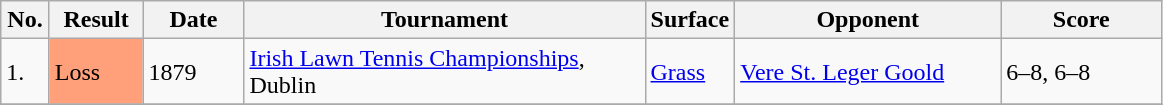<table class="sortable wikitable">
<tr>
<th style="width:25px">No.</th>
<th style="width:55px">Result</th>
<th style="width:60px">Date</th>
<th style="width:260px">Tournament</th>
<th style="width:50px">Surface</th>
<th style="width:170px">Opponent</th>
<th style="width:100px" class="unsortable">Score</th>
</tr>
<tr>
<td>1.</td>
<td style="background:#ffa07a;">Loss</td>
<td>1879</td>
<td><a href='#'>Irish Lawn Tennis Championships</a>, Dublin</td>
<td><a href='#'>Grass</a></td>
<td> <a href='#'>Vere St. Leger Goold</a></td>
<td>6–8, 6–8</td>
</tr>
<tr>
</tr>
</table>
